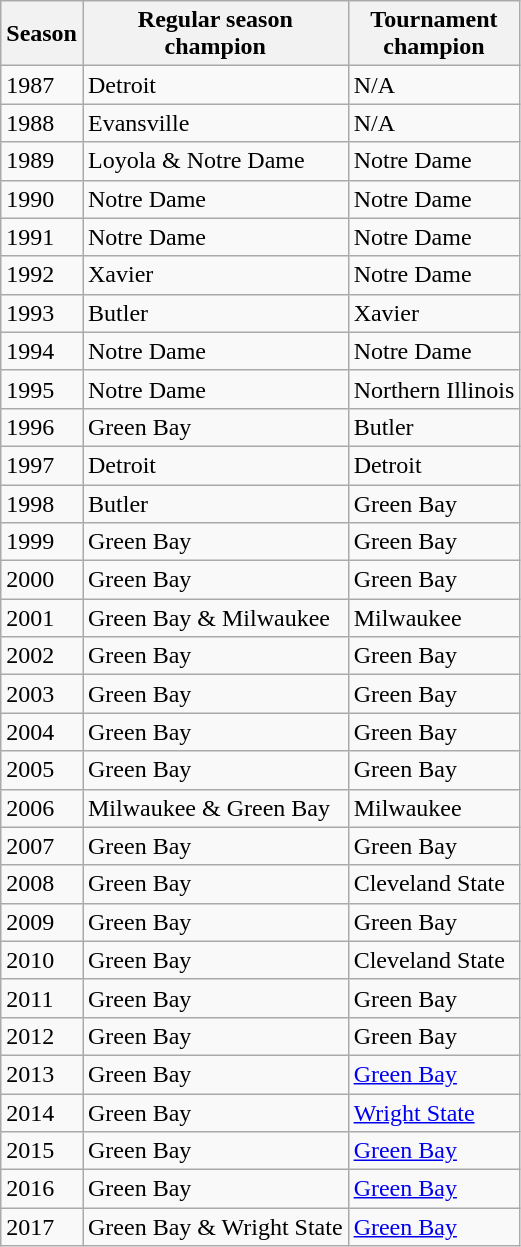<table class="wikitable sortable">
<tr>
<th>Season</th>
<th>Regular season<br>champion</th>
<th>Tournament<br>champion</th>
</tr>
<tr>
<td>1987</td>
<td>Detroit</td>
<td>N/A</td>
</tr>
<tr>
<td>1988</td>
<td>Evansville</td>
<td>N/A</td>
</tr>
<tr>
<td>1989</td>
<td>Loyola & Notre Dame</td>
<td>Notre Dame</td>
</tr>
<tr>
<td>1990</td>
<td>Notre Dame</td>
<td>Notre Dame</td>
</tr>
<tr>
<td>1991</td>
<td>Notre Dame</td>
<td>Notre Dame</td>
</tr>
<tr>
<td>1992</td>
<td>Xavier</td>
<td>Notre Dame</td>
</tr>
<tr>
<td>1993</td>
<td>Butler</td>
<td>Xavier</td>
</tr>
<tr>
<td>1994</td>
<td>Notre Dame</td>
<td>Notre Dame</td>
</tr>
<tr>
<td>1995</td>
<td>Notre Dame</td>
<td>Northern Illinois</td>
</tr>
<tr>
<td>1996</td>
<td>Green Bay</td>
<td>Butler</td>
</tr>
<tr>
<td>1997</td>
<td>Detroit</td>
<td>Detroit</td>
</tr>
<tr>
<td>1998</td>
<td>Butler</td>
<td>Green Bay</td>
</tr>
<tr>
<td>1999</td>
<td>Green Bay</td>
<td>Green Bay</td>
</tr>
<tr>
<td>2000</td>
<td>Green Bay</td>
<td>Green Bay</td>
</tr>
<tr>
<td>2001</td>
<td>Green Bay & Milwaukee</td>
<td>Milwaukee</td>
</tr>
<tr>
<td>2002</td>
<td>Green Bay</td>
<td>Green Bay</td>
</tr>
<tr>
<td>2003</td>
<td>Green Bay</td>
<td>Green Bay</td>
</tr>
<tr>
<td>2004</td>
<td>Green Bay</td>
<td>Green Bay</td>
</tr>
<tr>
<td>2005</td>
<td>Green Bay</td>
<td>Green Bay</td>
</tr>
<tr>
<td>2006</td>
<td>Milwaukee & Green Bay</td>
<td>Milwaukee</td>
</tr>
<tr>
<td>2007</td>
<td>Green Bay</td>
<td>Green Bay</td>
</tr>
<tr>
<td>2008</td>
<td>Green Bay</td>
<td>Cleveland State</td>
</tr>
<tr>
<td>2009</td>
<td>Green Bay</td>
<td>Green Bay</td>
</tr>
<tr>
<td>2010</td>
<td>Green Bay</td>
<td>Cleveland State</td>
</tr>
<tr>
<td>2011</td>
<td>Green Bay</td>
<td>Green Bay</td>
</tr>
<tr>
<td>2012</td>
<td>Green Bay</td>
<td>Green Bay</td>
</tr>
<tr>
<td>2013</td>
<td>Green Bay</td>
<td><a href='#'>Green Bay</a></td>
</tr>
<tr>
<td>2014</td>
<td>Green Bay</td>
<td><a href='#'>Wright State</a></td>
</tr>
<tr>
<td>2015</td>
<td>Green Bay</td>
<td><a href='#'>Green Bay</a></td>
</tr>
<tr>
<td>2016</td>
<td>Green Bay</td>
<td><a href='#'>Green Bay</a></td>
</tr>
<tr>
<td>2017</td>
<td>Green Bay & Wright State</td>
<td><a href='#'>Green Bay</a></td>
</tr>
</table>
